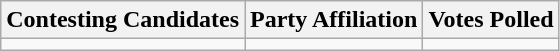<table class="wikitable sortable">
<tr>
<th>Contesting Candidates</th>
<th>Party Affiliation</th>
<th>Votes Polled</th>
</tr>
<tr>
<td></td>
<td></td>
<td></td>
</tr>
</table>
